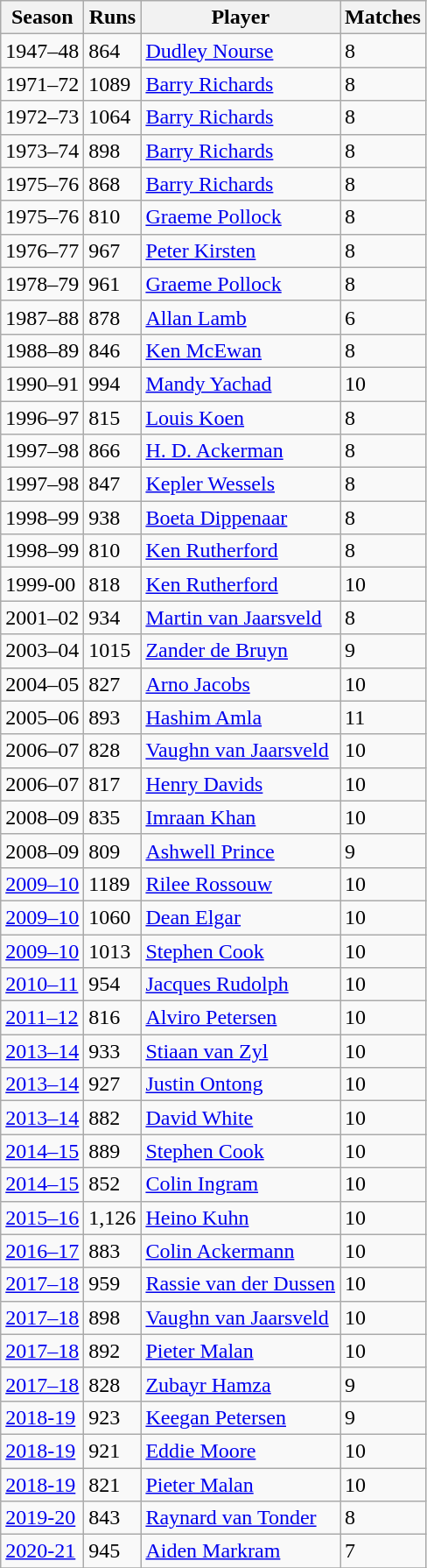<table class="wikitable">
<tr>
<th>Season</th>
<th>Runs</th>
<th>Player</th>
<th>Matches</th>
</tr>
<tr>
<td>1947–48</td>
<td>864</td>
<td><a href='#'>Dudley Nourse</a></td>
<td>8</td>
</tr>
<tr>
<td>1971–72</td>
<td>1089</td>
<td><a href='#'>Barry Richards</a></td>
<td>8</td>
</tr>
<tr>
<td>1972–73</td>
<td>1064</td>
<td><a href='#'>Barry Richards</a></td>
<td>8</td>
</tr>
<tr>
<td>1973–74</td>
<td>898</td>
<td><a href='#'>Barry Richards</a></td>
<td>8</td>
</tr>
<tr>
<td>1975–76</td>
<td>868</td>
<td><a href='#'>Barry Richards</a></td>
<td>8</td>
</tr>
<tr>
<td>1975–76</td>
<td>810</td>
<td><a href='#'>Graeme Pollock</a></td>
<td>8</td>
</tr>
<tr>
<td>1976–77</td>
<td>967</td>
<td><a href='#'>Peter Kirsten</a></td>
<td>8</td>
</tr>
<tr>
<td>1978–79</td>
<td>961</td>
<td><a href='#'>Graeme Pollock</a></td>
<td>8</td>
</tr>
<tr>
<td>1987–88</td>
<td>878</td>
<td><a href='#'>Allan Lamb</a></td>
<td>6</td>
</tr>
<tr>
<td>1988–89</td>
<td>846</td>
<td><a href='#'>Ken McEwan</a></td>
<td>8</td>
</tr>
<tr>
<td>1990–91</td>
<td>994</td>
<td><a href='#'>Mandy Yachad</a></td>
<td>10</td>
</tr>
<tr>
<td>1996–97</td>
<td>815</td>
<td><a href='#'>Louis Koen</a></td>
<td>8</td>
</tr>
<tr>
<td>1997–98</td>
<td>866</td>
<td><a href='#'>H. D. Ackerman</a></td>
<td>8</td>
</tr>
<tr>
<td>1997–98</td>
<td>847</td>
<td><a href='#'>Kepler Wessels</a></td>
<td>8</td>
</tr>
<tr>
<td>1998–99</td>
<td>938</td>
<td><a href='#'>Boeta Dippenaar</a></td>
<td>8</td>
</tr>
<tr>
<td>1998–99</td>
<td>810</td>
<td><a href='#'>Ken Rutherford</a></td>
<td>8</td>
</tr>
<tr>
<td>1999-00</td>
<td>818</td>
<td><a href='#'>Ken Rutherford</a></td>
<td>10</td>
</tr>
<tr>
<td>2001–02</td>
<td>934</td>
<td><a href='#'>Martin van Jaarsveld</a></td>
<td>8</td>
</tr>
<tr>
<td>2003–04</td>
<td>1015</td>
<td><a href='#'>Zander de Bruyn</a></td>
<td>9</td>
</tr>
<tr>
<td>2004–05</td>
<td>827</td>
<td><a href='#'>Arno Jacobs</a></td>
<td>10</td>
</tr>
<tr>
<td>2005–06</td>
<td>893</td>
<td><a href='#'>Hashim Amla</a></td>
<td>11</td>
</tr>
<tr>
<td>2006–07</td>
<td>828</td>
<td><a href='#'>Vaughn van Jaarsveld</a></td>
<td>10</td>
</tr>
<tr>
<td>2006–07</td>
<td>817</td>
<td><a href='#'>Henry Davids</a></td>
<td>10</td>
</tr>
<tr>
<td>2008–09</td>
<td>835</td>
<td><a href='#'>Imraan Khan</a></td>
<td>10</td>
</tr>
<tr>
<td>2008–09</td>
<td>809</td>
<td><a href='#'>Ashwell Prince</a></td>
<td>9</td>
</tr>
<tr>
<td><a href='#'>2009–10</a></td>
<td>1189</td>
<td><a href='#'>Rilee Rossouw</a></td>
<td>10</td>
</tr>
<tr>
<td><a href='#'>2009–10</a></td>
<td>1060</td>
<td><a href='#'>Dean Elgar</a></td>
<td>10</td>
</tr>
<tr>
<td><a href='#'>2009–10</a></td>
<td>1013</td>
<td><a href='#'>Stephen Cook</a></td>
<td>10</td>
</tr>
<tr>
<td><a href='#'>2010–11</a></td>
<td>954</td>
<td><a href='#'>Jacques Rudolph</a></td>
<td>10</td>
</tr>
<tr>
<td><a href='#'>2011–12</a></td>
<td>816</td>
<td><a href='#'>Alviro Petersen</a></td>
<td>10</td>
</tr>
<tr>
<td><a href='#'>2013–14</a></td>
<td>933</td>
<td><a href='#'>Stiaan van Zyl</a></td>
<td>10</td>
</tr>
<tr>
<td><a href='#'>2013–14</a></td>
<td>927</td>
<td><a href='#'>Justin Ontong</a></td>
<td>10</td>
</tr>
<tr>
<td><a href='#'>2013–14</a></td>
<td>882</td>
<td><a href='#'>David White</a></td>
<td>10</td>
</tr>
<tr>
<td><a href='#'>2014–15</a></td>
<td>889</td>
<td><a href='#'>Stephen Cook</a></td>
<td>10</td>
</tr>
<tr>
<td><a href='#'>2014–15</a></td>
<td>852</td>
<td><a href='#'>Colin Ingram</a></td>
<td>10</td>
</tr>
<tr>
<td><a href='#'>2015–16</a></td>
<td>1,126</td>
<td><a href='#'>Heino Kuhn</a></td>
<td>10</td>
</tr>
<tr>
<td><a href='#'>2016–17</a></td>
<td>883</td>
<td><a href='#'>Colin Ackermann</a></td>
<td>10</td>
</tr>
<tr>
<td><a href='#'>2017–18</a></td>
<td>959</td>
<td><a href='#'>Rassie van der Dussen</a></td>
<td>10</td>
</tr>
<tr>
<td><a href='#'>2017–18</a></td>
<td>898</td>
<td><a href='#'>Vaughn van Jaarsveld</a></td>
<td>10</td>
</tr>
<tr>
<td><a href='#'>2017–18</a></td>
<td>892</td>
<td><a href='#'>Pieter Malan</a></td>
<td>10</td>
</tr>
<tr>
<td><a href='#'>2017–18</a></td>
<td>828</td>
<td><a href='#'>Zubayr Hamza</a></td>
<td>9</td>
</tr>
<tr>
<td><a href='#'>2018-19</a></td>
<td>923</td>
<td><a href='#'>Keegan Petersen</a></td>
<td>9</td>
</tr>
<tr>
<td><a href='#'>2018-19</a></td>
<td>921</td>
<td><a href='#'>Eddie Moore</a></td>
<td>10</td>
</tr>
<tr>
<td><a href='#'>2018-19</a></td>
<td>821</td>
<td><a href='#'>Pieter Malan</a></td>
<td>10</td>
</tr>
<tr>
<td><a href='#'>2019-20</a></td>
<td>843</td>
<td><a href='#'>Raynard van Tonder</a></td>
<td>8</td>
</tr>
<tr>
<td><a href='#'>2020-21</a></td>
<td>945</td>
<td><a href='#'>Aiden Markram</a></td>
<td>7</td>
</tr>
<tr>
</tr>
</table>
